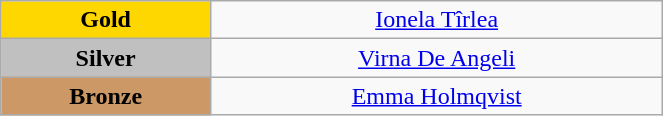<table class="wikitable" style="text-align:center; " width="35%">
<tr>
<td bgcolor="gold"><strong>Gold</strong></td>
<td><a href='#'>Ionela Tîrlea</a><br>  <small><em></em></small></td>
</tr>
<tr>
<td bgcolor="silver"><strong>Silver</strong></td>
<td><a href='#'>Virna De Angeli</a><br>  <small><em></em></small></td>
</tr>
<tr>
<td bgcolor="CC9966"><strong>Bronze</strong></td>
<td><a href='#'>Emma Holmqvist</a><br>  <small><em></em></small></td>
</tr>
</table>
